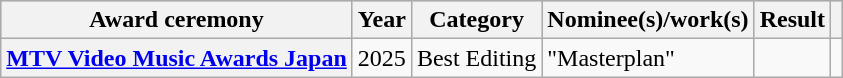<table class="wikitable sortable plainrowheaders">
<tr style="background:#ccc; text-align:center">
<th scope="col">Award ceremony</th>
<th scope="col">Year</th>
<th scope="col">Category</th>
<th scope="col">Nominee(s)/work(s)</th>
<th scope="col">Result</th>
<th scope="col" class="unsortable"></th>
</tr>
<tr>
<th scope="row"><a href='#'>MTV Video Music Awards Japan</a></th>
<td style="text-align:center">2025</td>
<td>Best Editing</td>
<td>"Masterplan"</td>
<td></td>
<td style="text-align:center"></td>
</tr>
</table>
